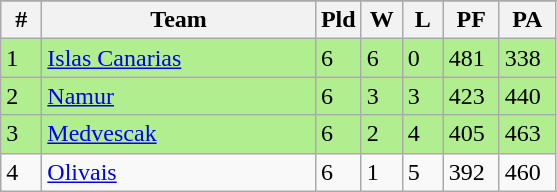<table class=wikitable>
<tr align=center>
</tr>
<tr>
<th width=20>#</th>
<th width=175>Team</th>
<th width=20>Pld</th>
<th width=20>W</th>
<th width=20>L</th>
<th width=30>PF</th>
<th width=30>PA</th>
</tr>
<tr bgcolor=B0EE90>
<td>1</td>
<td align="left"> <a href='#'>Islas Canarias</a></td>
<td>6</td>
<td>6</td>
<td>0</td>
<td>481</td>
<td>338</td>
</tr>
<tr bgcolor=B0EE90>
<td>2</td>
<td align="left"> <a href='#'>Namur</a></td>
<td>6</td>
<td>3</td>
<td>3</td>
<td>423</td>
<td>440</td>
</tr>
<tr bgcolor=B0EE90>
<td>3</td>
<td align="left"> <a href='#'>Medvescak</a></td>
<td>6</td>
<td>2</td>
<td>4</td>
<td>405</td>
<td>463</td>
</tr>
<tr>
<td>4</td>
<td align="left"> <a href='#'>Olivais</a></td>
<td>6</td>
<td>1</td>
<td>5</td>
<td>392</td>
<td>460</td>
</tr>
</table>
